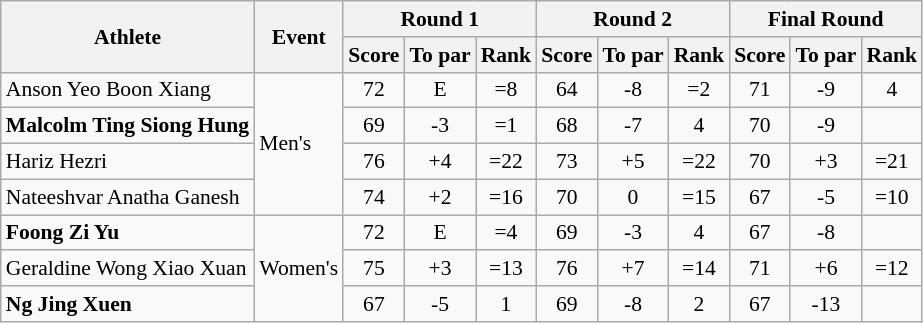<table class="wikitable" style="font-size: 90%">
<tr>
<th rowspan="2">Athlete</th>
<th rowspan="2">Event</th>
<th colspan="3">Round 1</th>
<th colspan="3">Round 2</th>
<th colspan="3">Final Round</th>
</tr>
<tr>
<th>Score</th>
<th>To par</th>
<th>Rank</th>
<th>Score</th>
<th>To par</th>
<th>Rank</th>
<th>Score</th>
<th>To par</th>
<th>Rank</th>
</tr>
<tr align="center">
<td align="left">Anson Yeo Boon Xiang</td>
<td align="left" rowspan="4">Men's</td>
<td>72</td>
<td>E</td>
<td>=8</td>
<td>64</td>
<td>-8</td>
<td>=2</td>
<td>71</td>
<td>-9</td>
<td>4</td>
</tr>
<tr align="center">
<td align="left"><strong>Malcolm Ting Siong Hung</strong></td>
<td>69</td>
<td>-3</td>
<td>=1</td>
<td>68</td>
<td>-7</td>
<td>4</td>
<td>70</td>
<td>-9</td>
<td></td>
</tr>
<tr align="center">
<td align="left">Hariz Hezri</td>
<td>76</td>
<td>+4</td>
<td>=22</td>
<td>73</td>
<td>+5</td>
<td>=22</td>
<td>70</td>
<td>+3</td>
<td>=21</td>
</tr>
<tr align="center">
<td align="left">Nateeshvar Anatha Ganesh</td>
<td>74</td>
<td>+2</td>
<td>=16</td>
<td>70</td>
<td>0</td>
<td>=15</td>
<td>67</td>
<td>-5</td>
<td>=10</td>
</tr>
<tr align="center">
<td align="left"><strong>Foong Zi Yu</strong></td>
<td align="left" rowspan="3">Women's</td>
<td>72</td>
<td>E</td>
<td>=4</td>
<td>69</td>
<td>-3</td>
<td>4</td>
<td>67</td>
<td>-8</td>
<td></td>
</tr>
<tr align="center">
<td align="left">Geraldine Wong Xiao Xuan</td>
<td>75</td>
<td>+3</td>
<td>=13</td>
<td>76</td>
<td>+7</td>
<td>=14</td>
<td>71</td>
<td>+6</td>
<td>=12</td>
</tr>
<tr align="center">
<td align="left"><strong>Ng Jing Xuen</strong></td>
<td>67</td>
<td>-5</td>
<td>1</td>
<td>69</td>
<td>-8</td>
<td>2</td>
<td>67</td>
<td>-13</td>
<td></td>
</tr>
</table>
